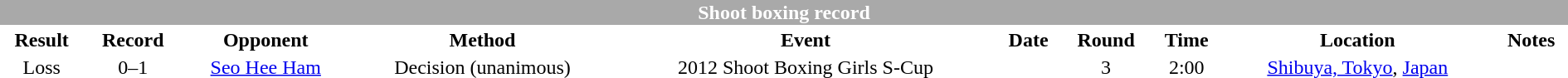<table class="toccolours" width=100% style="clear:both; margin:1.5em auto; text-align:center;">
<tr>
<th colspan=10 style="background:#A9A9A9; color:white;">Shoot boxing record</th>
</tr>
<tr>
<th>Result</th>
<th>Record</th>
<th>Opponent</th>
<th>Method</th>
<th>Event</th>
<th>Date</th>
<th>Round</th>
<th>Time</th>
<th>Location</th>
<th>Notes</th>
</tr>
<tr>
<td>Loss</td>
<td align="center">0–1</td>
<td> <a href='#'>Seo Hee Ham</a></td>
<td>Decision (unanimous)</td>
<td>2012 Shoot Boxing Girls S-Cup</td>
<td></td>
<td align="center">3</td>
<td align="center">2:00</td>
<td><a href='#'>Shibuya, Tokyo</a>, <a href='#'>Japan</a></td>
<td></td>
</tr>
</table>
